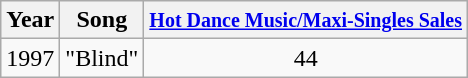<table class="wikitable">
<tr>
<th>Year</th>
<th>Song</th>
<th><small> <a href='#'>Hot Dance Music/Maxi-Singles Sales</a></small></th>
</tr>
<tr>
<td>1997</td>
<td>"Blind"</td>
<td align=center>44</td>
</tr>
</table>
